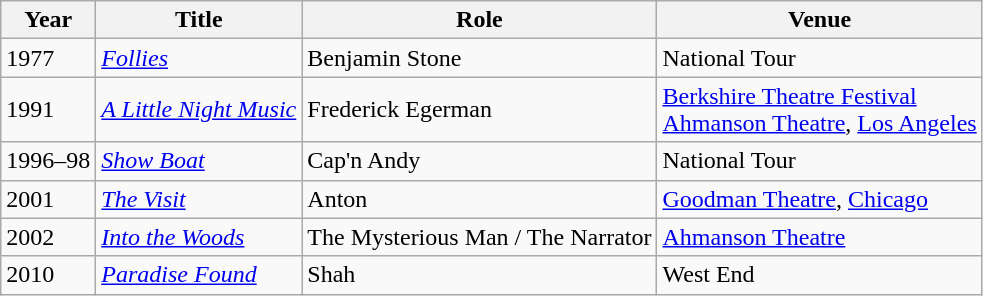<table class="wikitable sortable">
<tr>
<th>Year</th>
<th>Title</th>
<th>Role</th>
<th>Venue</th>
</tr>
<tr>
<td>1977</td>
<td><em><a href='#'>Follies</a></em></td>
<td>Benjamin Stone</td>
<td>National Tour</td>
</tr>
<tr>
<td>1991</td>
<td><em><a href='#'>A Little Night Music</a></em></td>
<td>Frederick Egerman</td>
<td><a href='#'>Berkshire Theatre Festival</a> <br> <a href='#'>Ahmanson Theatre</a>, <a href='#'>Los Angeles</a></td>
</tr>
<tr>
<td>1996–98</td>
<td><em><a href='#'>Show Boat</a></em></td>
<td>Cap'n Andy</td>
<td>National Tour</td>
</tr>
<tr>
<td>2001</td>
<td><em><a href='#'>The Visit</a></em></td>
<td>Anton</td>
<td><a href='#'>Goodman Theatre</a>, <a href='#'>Chicago</a></td>
</tr>
<tr>
<td>2002</td>
<td><em><a href='#'>Into the Woods</a></em></td>
<td>The Mysterious Man / The Narrator</td>
<td><a href='#'>Ahmanson Theatre</a></td>
</tr>
<tr>
<td>2010</td>
<td><em><a href='#'>Paradise Found</a></em></td>
<td>Shah</td>
<td>West End</td>
</tr>
</table>
